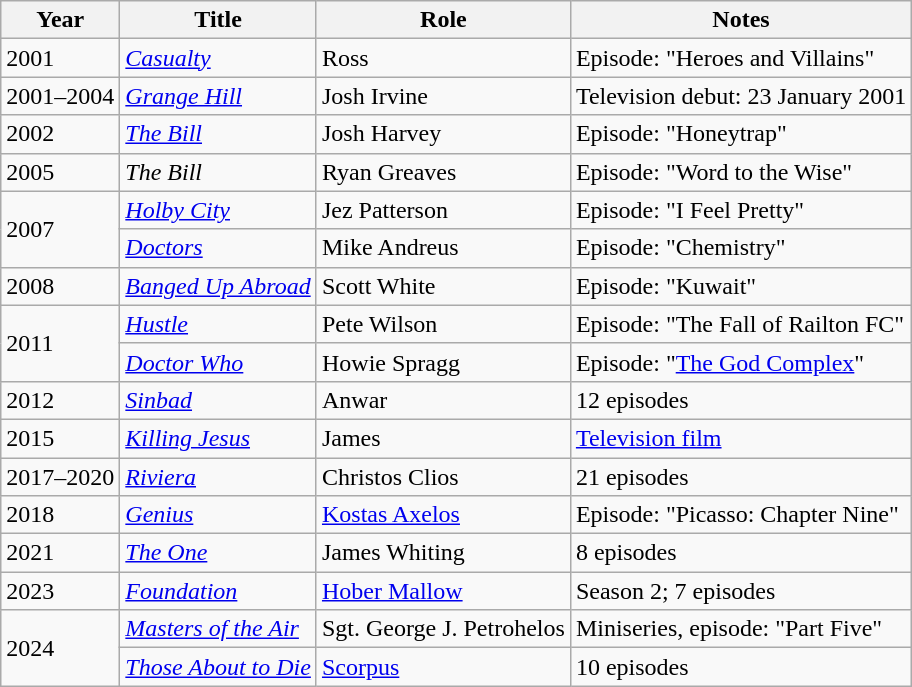<table class="wikitable sortable">
<tr>
<th>Year</th>
<th>Title</th>
<th>Role</th>
<th class="unsortable">Notes</th>
</tr>
<tr>
<td>2001</td>
<td><em><a href='#'>Casualty</a></em></td>
<td>Ross</td>
<td>Episode: "Heroes and Villains"</td>
</tr>
<tr>
<td>2001–2004</td>
<td><em><a href='#'>Grange Hill</a></em></td>
<td>Josh Irvine</td>
<td>Television debut: 23 January 2001</td>
</tr>
<tr>
<td>2002</td>
<td><em><a href='#'>The Bill</a></em></td>
<td>Josh Harvey</td>
<td>Episode: "Honeytrap"</td>
</tr>
<tr>
<td>2005</td>
<td><em>The Bill</em></td>
<td>Ryan Greaves</td>
<td>Episode: "Word to the Wise"</td>
</tr>
<tr>
<td rowspan="2">2007</td>
<td><em><a href='#'>Holby City</a></em></td>
<td>Jez Patterson</td>
<td>Episode: "I Feel Pretty"</td>
</tr>
<tr>
<td><em><a href='#'>Doctors</a></em></td>
<td>Mike Andreus</td>
<td>Episode: "Chemistry"</td>
</tr>
<tr>
<td>2008</td>
<td><em><a href='#'>Banged Up Abroad</a></em></td>
<td>Scott White</td>
<td>Episode: "Kuwait"</td>
</tr>
<tr>
<td rowspan="2">2011</td>
<td><em><a href='#'>Hustle</a></em></td>
<td>Pete Wilson</td>
<td>Episode: "The Fall of Railton FC"</td>
</tr>
<tr>
<td><em><a href='#'>Doctor Who</a></em></td>
<td>Howie Spragg</td>
<td>Episode: "<a href='#'>The God Complex</a>"</td>
</tr>
<tr>
<td>2012</td>
<td><em><a href='#'>Sinbad</a></em></td>
<td>Anwar</td>
<td>12 episodes</td>
</tr>
<tr>
<td>2015</td>
<td><em><a href='#'>Killing Jesus</a></em></td>
<td>James</td>
<td><a href='#'>Television film</a></td>
</tr>
<tr>
<td>2017–2020</td>
<td><em><a href='#'>Riviera</a></em></td>
<td>Christos Clios</td>
<td>21 episodes</td>
</tr>
<tr>
<td>2018</td>
<td><em><a href='#'>Genius</a></em></td>
<td><a href='#'>Kostas Axelos</a></td>
<td>Episode: "Picasso: Chapter Nine"</td>
</tr>
<tr>
<td>2021</td>
<td><em><a href='#'>The One</a></em></td>
<td>James Whiting</td>
<td>8 episodes</td>
</tr>
<tr>
<td>2023</td>
<td><em><a href='#'>Foundation</a></em></td>
<td><a href='#'>Hober Mallow</a></td>
<td>Season 2; 7 episodes</td>
</tr>
<tr>
<td rowspan="2">2024</td>
<td><em><a href='#'>Masters of the Air</a></em></td>
<td>Sgt. George J. Petrohelos</td>
<td>Miniseries, episode: "Part Five"</td>
</tr>
<tr>
<td><em><a href='#'>Those About to Die</a></em></td>
<td><a href='#'>Scorpus</a></td>
<td>10 episodes</td>
</tr>
</table>
